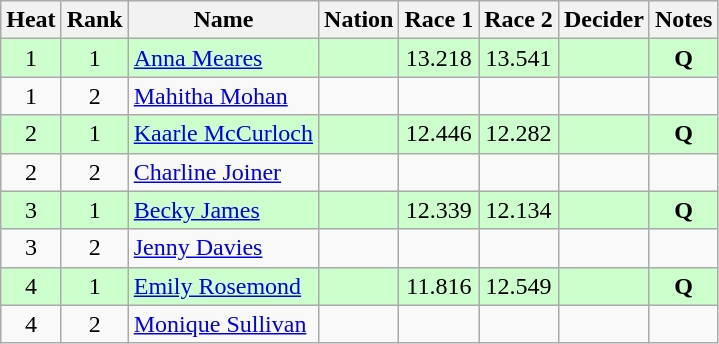<table class="wikitable sortable" style="text-align:center">
<tr>
<th>Heat</th>
<th>Rank</th>
<th>Name</th>
<th>Nation</th>
<th>Race 1</th>
<th>Race 2</th>
<th>Decider</th>
<th>Notes</th>
</tr>
<tr style="background: #ccffcc;">
<td>1</td>
<td>1</td>
<td align=left><a href='#'>Anna Meares</a></td>
<td align=left></td>
<td>13.218</td>
<td>13.541</td>
<td></td>
<td><strong>Q</strong></td>
</tr>
<tr>
<td>1</td>
<td>2</td>
<td align=left><a href='#'>Mahitha Mohan</a></td>
<td align=left></td>
<td></td>
<td></td>
<td></td>
<td></td>
</tr>
<tr style="background: #ccffcc;">
<td>2</td>
<td>1</td>
<td align=left><a href='#'>Kaarle McCurloch</a></td>
<td align=left></td>
<td>12.446</td>
<td>12.282</td>
<td></td>
<td><strong>Q</strong></td>
</tr>
<tr>
<td>2</td>
<td>2</td>
<td align=left><a href='#'>Charline Joiner</a></td>
<td align=left></td>
<td></td>
<td></td>
<td></td>
<td></td>
</tr>
<tr style="background: #ccffcc;">
<td>3</td>
<td>1</td>
<td align=left><a href='#'>Becky James</a></td>
<td align=left></td>
<td>12.339</td>
<td>12.134</td>
<td></td>
<td><strong>Q</strong></td>
</tr>
<tr>
<td>3</td>
<td>2</td>
<td align=left><a href='#'>Jenny Davies</a></td>
<td align=left></td>
<td></td>
<td></td>
<td></td>
<td></td>
</tr>
<tr style="background: #ccffcc;">
<td>4</td>
<td>1</td>
<td align=left><a href='#'>Emily Rosemond</a></td>
<td align=left></td>
<td>11.816</td>
<td>12.549</td>
<td></td>
<td><strong>Q</strong></td>
</tr>
<tr>
<td>4</td>
<td>2</td>
<td align=left><a href='#'>Monique Sullivan</a></td>
<td align=left></td>
<td></td>
<td></td>
<td></td>
<td></td>
</tr>
</table>
